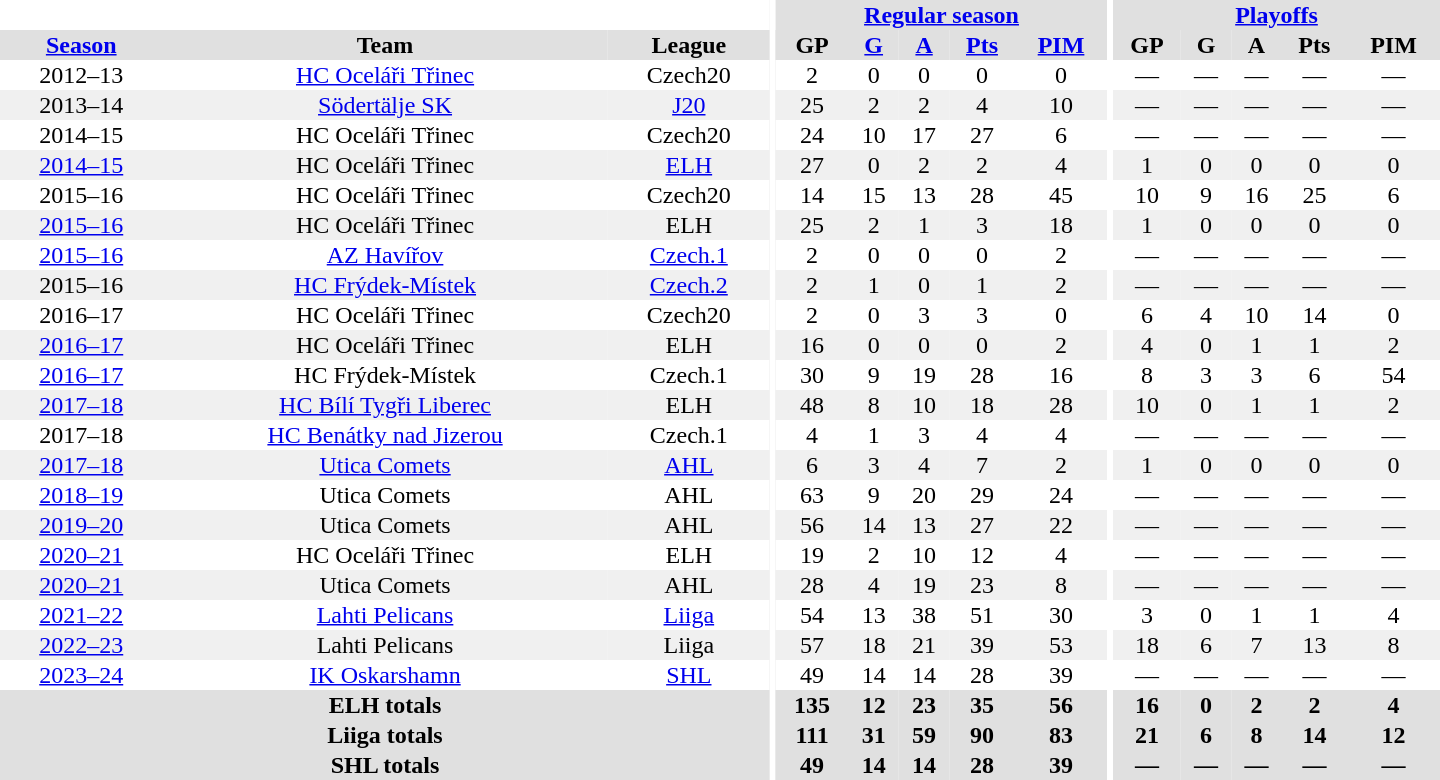<table border="0" cellpadding="1" cellspacing="0" style="text-align:center; width:60em">
<tr bgcolor="#e0e0e0">
<th colspan="3" bgcolor="#ffffff"></th>
<th rowspan="99" bgcolor="#ffffff"></th>
<th colspan="5"><a href='#'>Regular season</a></th>
<th rowspan="99" bgcolor="#ffffff"></th>
<th colspan="5"><a href='#'>Playoffs</a></th>
</tr>
<tr bgcolor="#e0e0e0">
<th><a href='#'>Season</a></th>
<th>Team</th>
<th>League</th>
<th>GP</th>
<th><a href='#'>G</a></th>
<th><a href='#'>A</a></th>
<th><a href='#'>Pts</a></th>
<th><a href='#'>PIM</a></th>
<th>GP</th>
<th>G</th>
<th>A</th>
<th>Pts</th>
<th>PIM</th>
</tr>
<tr>
<td>2012–13</td>
<td><a href='#'>HC Oceláři Třinec</a></td>
<td>Czech20</td>
<td>2</td>
<td>0</td>
<td>0</td>
<td>0</td>
<td>0</td>
<td>—</td>
<td>—</td>
<td>—</td>
<td>—</td>
<td>—</td>
</tr>
<tr bgcolor="#f0f0f0">
<td>2013–14</td>
<td><a href='#'>Södertälje SK</a></td>
<td><a href='#'>J20</a></td>
<td>25</td>
<td>2</td>
<td>2</td>
<td>4</td>
<td>10</td>
<td>—</td>
<td>—</td>
<td>—</td>
<td>—</td>
<td>—</td>
</tr>
<tr>
<td>2014–15</td>
<td>HC Oceláři Třinec</td>
<td>Czech20</td>
<td>24</td>
<td>10</td>
<td>17</td>
<td>27</td>
<td>6</td>
<td>—</td>
<td>—</td>
<td>—</td>
<td>—</td>
<td>—</td>
</tr>
<tr bgcolor="#f0f0f0">
<td><a href='#'>2014–15</a></td>
<td>HC Oceláři Třinec</td>
<td><a href='#'>ELH</a></td>
<td>27</td>
<td>0</td>
<td>2</td>
<td>2</td>
<td>4</td>
<td>1</td>
<td>0</td>
<td>0</td>
<td>0</td>
<td>0</td>
</tr>
<tr>
<td>2015–16</td>
<td>HC Oceláři Třinec</td>
<td>Czech20</td>
<td>14</td>
<td>15</td>
<td>13</td>
<td>28</td>
<td>45</td>
<td>10</td>
<td>9</td>
<td>16</td>
<td>25</td>
<td>6</td>
</tr>
<tr bgcolor="#f0f0f0">
<td><a href='#'>2015–16</a></td>
<td>HC Oceláři Třinec</td>
<td>ELH</td>
<td>25</td>
<td>2</td>
<td>1</td>
<td>3</td>
<td>18</td>
<td>1</td>
<td>0</td>
<td>0</td>
<td>0</td>
<td>0</td>
</tr>
<tr>
<td><a href='#'>2015–16</a></td>
<td><a href='#'>AZ Havířov</a></td>
<td><a href='#'>Czech.1</a></td>
<td>2</td>
<td>0</td>
<td>0</td>
<td>0</td>
<td>2</td>
<td>—</td>
<td>—</td>
<td>—</td>
<td>—</td>
<td>—</td>
</tr>
<tr bgcolor="#f0f0f0">
<td>2015–16</td>
<td><a href='#'>HC Frýdek-Místek</a></td>
<td><a href='#'>Czech.2</a></td>
<td>2</td>
<td>1</td>
<td>0</td>
<td>1</td>
<td>2</td>
<td>—</td>
<td>—</td>
<td>—</td>
<td>—</td>
<td>—</td>
</tr>
<tr>
<td>2016–17</td>
<td>HC Oceláři Třinec</td>
<td>Czech20</td>
<td>2</td>
<td>0</td>
<td>3</td>
<td>3</td>
<td>0</td>
<td>6</td>
<td>4</td>
<td>10</td>
<td>14</td>
<td>0</td>
</tr>
<tr bgcolor="#f0f0f0">
<td><a href='#'>2016–17</a></td>
<td>HC Oceláři Třinec</td>
<td>ELH</td>
<td>16</td>
<td>0</td>
<td>0</td>
<td>0</td>
<td>2</td>
<td>4</td>
<td>0</td>
<td>1</td>
<td>1</td>
<td>2</td>
</tr>
<tr>
<td><a href='#'>2016–17</a></td>
<td>HC Frýdek-Místek</td>
<td>Czech.1</td>
<td>30</td>
<td>9</td>
<td>19</td>
<td>28</td>
<td>16</td>
<td>8</td>
<td>3</td>
<td>3</td>
<td>6</td>
<td>54</td>
</tr>
<tr bgcolor="#f0f0f0">
<td><a href='#'>2017–18</a></td>
<td><a href='#'>HC Bílí Tygři Liberec</a></td>
<td>ELH</td>
<td>48</td>
<td>8</td>
<td>10</td>
<td>18</td>
<td>28</td>
<td>10</td>
<td>0</td>
<td>1</td>
<td>1</td>
<td>2</td>
</tr>
<tr>
<td 2017–18 Czech 1. Liga season>2017–18</td>
<td><a href='#'>HC Benátky nad Jizerou</a></td>
<td>Czech.1</td>
<td>4</td>
<td>1</td>
<td>3</td>
<td>4</td>
<td>4</td>
<td>—</td>
<td>—</td>
<td>—</td>
<td>—</td>
<td>—</td>
</tr>
<tr bgcolor="#f0f0f0">
<td><a href='#'>2017–18</a></td>
<td><a href='#'>Utica Comets</a></td>
<td><a href='#'>AHL</a></td>
<td>6</td>
<td>3</td>
<td>4</td>
<td>7</td>
<td>2</td>
<td>1</td>
<td>0</td>
<td>0</td>
<td>0</td>
<td>0</td>
</tr>
<tr>
<td><a href='#'>2018–19</a></td>
<td>Utica Comets</td>
<td>AHL</td>
<td>63</td>
<td>9</td>
<td>20</td>
<td>29</td>
<td>24</td>
<td>—</td>
<td>—</td>
<td>—</td>
<td>—</td>
<td>—</td>
</tr>
<tr bgcolor="#f0f0f0">
<td><a href='#'>2019–20</a></td>
<td>Utica Comets</td>
<td>AHL</td>
<td>56</td>
<td>14</td>
<td>13</td>
<td>27</td>
<td>22</td>
<td>—</td>
<td>—</td>
<td>—</td>
<td>—</td>
<td>—</td>
</tr>
<tr>
<td><a href='#'>2020–21</a></td>
<td>HC Oceláři Třinec</td>
<td>ELH</td>
<td>19</td>
<td>2</td>
<td>10</td>
<td>12</td>
<td>4</td>
<td>—</td>
<td>—</td>
<td>—</td>
<td>—</td>
<td>—</td>
</tr>
<tr bgcolor="#f0f0f0">
<td><a href='#'>2020–21</a></td>
<td>Utica Comets</td>
<td>AHL</td>
<td>28</td>
<td>4</td>
<td>19</td>
<td>23</td>
<td>8</td>
<td>—</td>
<td>—</td>
<td>—</td>
<td>—</td>
<td>—</td>
</tr>
<tr>
<td><a href='#'>2021–22</a></td>
<td><a href='#'>Lahti Pelicans</a></td>
<td><a href='#'>Liiga</a></td>
<td>54</td>
<td>13</td>
<td>38</td>
<td>51</td>
<td>30</td>
<td>3</td>
<td>0</td>
<td>1</td>
<td>1</td>
<td>4</td>
</tr>
<tr bgcolor="#f0f0f0">
<td><a href='#'>2022–23</a></td>
<td>Lahti Pelicans</td>
<td>Liiga</td>
<td>57</td>
<td>18</td>
<td>21</td>
<td>39</td>
<td>53</td>
<td>18</td>
<td>6</td>
<td>7</td>
<td>13</td>
<td>8</td>
</tr>
<tr>
<td><a href='#'>2023–24</a></td>
<td><a href='#'>IK Oskarshamn</a></td>
<td><a href='#'>SHL</a></td>
<td>49</td>
<td>14</td>
<td>14</td>
<td>28</td>
<td>39</td>
<td>—</td>
<td>—</td>
<td>—</td>
<td>—</td>
<td>—</td>
</tr>
<tr bgcolor="#e0e0e0">
<th colspan="3">ELH totals</th>
<th>135</th>
<th>12</th>
<th>23</th>
<th>35</th>
<th>56</th>
<th>16</th>
<th>0</th>
<th>2</th>
<th>2</th>
<th>4</th>
</tr>
<tr bgcolor="#e0e0e0">
<th colspan="3">Liiga totals</th>
<th>111</th>
<th>31</th>
<th>59</th>
<th>90</th>
<th>83</th>
<th>21</th>
<th>6</th>
<th>8</th>
<th>14</th>
<th>12</th>
</tr>
<tr bgcolor="#e0e0e0">
<th colspan="3">SHL totals</th>
<th>49</th>
<th>14</th>
<th>14</th>
<th>28</th>
<th>39</th>
<th>—</th>
<th>—</th>
<th>—</th>
<th>—</th>
<th>—</th>
</tr>
</table>
